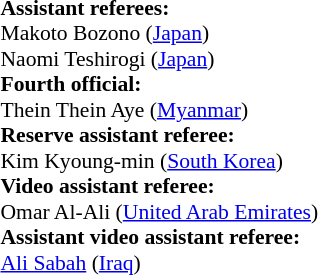<table style="width:100%; font-size:90%;">
<tr>
<td><br><strong>Assistant referees:</strong>
<br>Makoto Bozono (<a href='#'>Japan</a>)
<br>Naomi Teshirogi (<a href='#'>Japan</a>)
<br><strong>Fourth official:</strong>
<br>Thein Thein Aye (<a href='#'>Myanmar</a>)
<br><strong>Reserve assistant referee:</strong>
<br>Kim Kyoung-min (<a href='#'>South Korea</a>)
<br><strong>Video assistant referee:</strong>
<br>Omar Al-Ali (<a href='#'>United Arab Emirates</a>)
<br><strong>Assistant video assistant referee:</strong>
<br><a href='#'>Ali Sabah</a> (<a href='#'>Iraq</a>)</td>
</tr>
</table>
